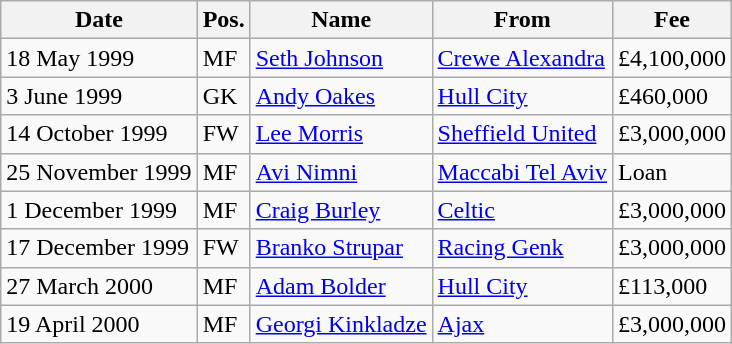<table class="wikitable">
<tr>
<th>Date</th>
<th>Pos.</th>
<th>Name</th>
<th>From</th>
<th>Fee</th>
</tr>
<tr>
<td>18 May 1999</td>
<td>MF</td>
<td><a href='#'>Seth Johnson</a></td>
<td><a href='#'>Crewe Alexandra</a></td>
<td>£4,100,000</td>
</tr>
<tr>
<td>3 June 1999</td>
<td>GK</td>
<td><a href='#'>Andy Oakes</a></td>
<td><a href='#'>Hull City</a></td>
<td>£460,000</td>
</tr>
<tr>
<td>14 October 1999</td>
<td>FW</td>
<td><a href='#'>Lee Morris</a></td>
<td><a href='#'>Sheffield United</a></td>
<td>£3,000,000</td>
</tr>
<tr>
<td>25 November 1999</td>
<td>MF</td>
<td><a href='#'>Avi Nimni</a></td>
<td><a href='#'>Maccabi Tel Aviv</a></td>
<td>Loan</td>
</tr>
<tr>
<td>1 December 1999</td>
<td>MF</td>
<td><a href='#'>Craig Burley</a></td>
<td><a href='#'>Celtic</a></td>
<td>£3,000,000</td>
</tr>
<tr>
<td>17 December 1999</td>
<td>FW</td>
<td><a href='#'>Branko Strupar</a></td>
<td><a href='#'>Racing Genk</a></td>
<td>£3,000,000</td>
</tr>
<tr>
<td>27 March 2000</td>
<td>MF</td>
<td><a href='#'>Adam Bolder</a></td>
<td><a href='#'>Hull City</a></td>
<td>£113,000</td>
</tr>
<tr>
<td>19 April 2000</td>
<td>MF</td>
<td><a href='#'>Georgi Kinkladze</a></td>
<td><a href='#'>Ajax</a></td>
<td>£3,000,000</td>
</tr>
</table>
